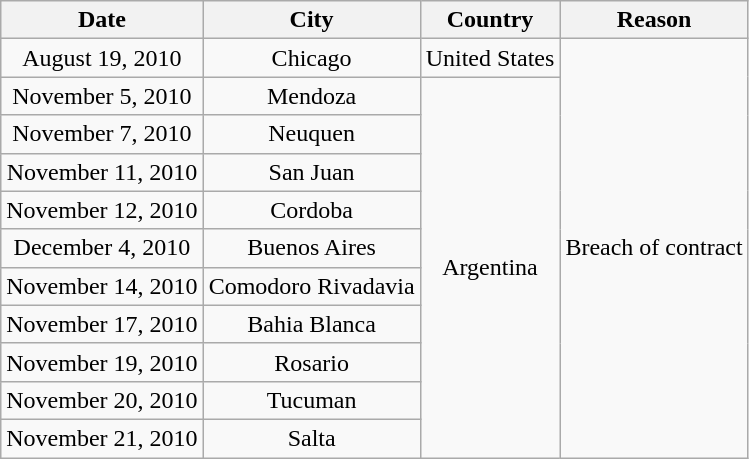<table class="wikitable" style="text-align:center;">
<tr>
<th>Date</th>
<th>City</th>
<th>Country</th>
<th>Reason</th>
</tr>
<tr>
<td>August 19, 2010</td>
<td>Chicago</td>
<td>United States</td>
<td rowspan="11">Breach of contract</td>
</tr>
<tr>
<td>November 5, 2010</td>
<td>Mendoza</td>
<td rowspan="10">Argentina</td>
</tr>
<tr>
<td>November 7, 2010</td>
<td>Neuquen</td>
</tr>
<tr>
<td>November 11, 2010</td>
<td>San Juan</td>
</tr>
<tr>
<td>November 12, 2010</td>
<td>Cordoba</td>
</tr>
<tr>
<td>December 4, 2010</td>
<td>Buenos Aires</td>
</tr>
<tr>
<td>November 14, 2010</td>
<td>Comodoro Rivadavia</td>
</tr>
<tr>
<td>November 17, 2010</td>
<td>Bahia Blanca</td>
</tr>
<tr>
<td>November 19, 2010</td>
<td>Rosario</td>
</tr>
<tr>
<td>November 20, 2010</td>
<td>Tucuman</td>
</tr>
<tr>
<td>November 21, 2010</td>
<td>Salta</td>
</tr>
</table>
